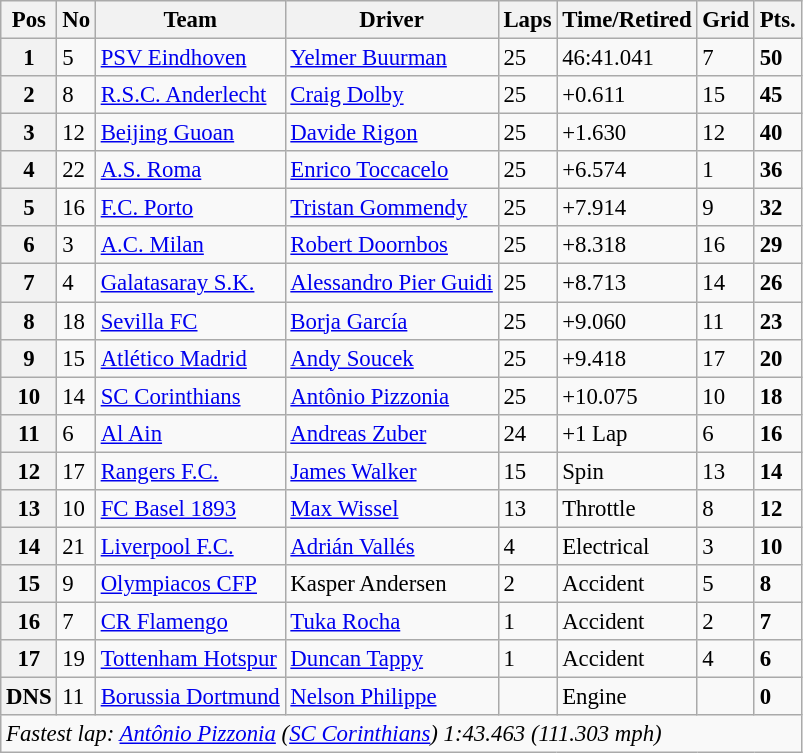<table class="wikitable" style="font-size: 95%">
<tr>
<th>Pos</th>
<th>No</th>
<th>Team</th>
<th>Driver</th>
<th>Laps</th>
<th>Time/Retired</th>
<th>Grid</th>
<th>Pts.</th>
</tr>
<tr>
<th>1</th>
<td>5</td>
<td> <a href='#'>PSV Eindhoven</a></td>
<td> <a href='#'>Yelmer Buurman</a></td>
<td>25</td>
<td>46:41.041</td>
<td>7</td>
<td><strong>50</strong></td>
</tr>
<tr>
<th>2</th>
<td>8</td>
<td> <a href='#'>R.S.C. Anderlecht</a></td>
<td> <a href='#'>Craig Dolby</a></td>
<td>25</td>
<td>+0.611</td>
<td>15</td>
<td><strong>45</strong></td>
</tr>
<tr>
<th>3</th>
<td>12</td>
<td> <a href='#'>Beijing Guoan</a></td>
<td> <a href='#'>Davide Rigon</a></td>
<td>25</td>
<td>+1.630</td>
<td>12</td>
<td><strong>40</strong></td>
</tr>
<tr>
<th>4</th>
<td>22</td>
<td> <a href='#'>A.S. Roma</a></td>
<td> <a href='#'>Enrico Toccacelo</a></td>
<td>25</td>
<td>+6.574</td>
<td>1</td>
<td><strong>36</strong></td>
</tr>
<tr>
<th>5</th>
<td>16</td>
<td> <a href='#'>F.C. Porto</a></td>
<td> <a href='#'>Tristan Gommendy</a></td>
<td>25</td>
<td>+7.914</td>
<td>9</td>
<td><strong>32</strong></td>
</tr>
<tr>
<th>6</th>
<td>3</td>
<td> <a href='#'>A.C. Milan</a></td>
<td> <a href='#'>Robert Doornbos</a></td>
<td>25</td>
<td>+8.318</td>
<td>16</td>
<td><strong>29</strong></td>
</tr>
<tr>
<th>7</th>
<td>4</td>
<td> <a href='#'>Galatasaray S.K.</a></td>
<td> <a href='#'>Alessandro Pier Guidi</a></td>
<td>25</td>
<td>+8.713</td>
<td>14</td>
<td><strong>26</strong></td>
</tr>
<tr>
<th>8</th>
<td>18</td>
<td> <a href='#'>Sevilla FC</a></td>
<td> <a href='#'>Borja García</a></td>
<td>25</td>
<td>+9.060</td>
<td>11</td>
<td><strong>23</strong></td>
</tr>
<tr>
<th>9</th>
<td>15</td>
<td> <a href='#'>Atlético Madrid</a></td>
<td> <a href='#'>Andy Soucek</a></td>
<td>25</td>
<td>+9.418</td>
<td>17</td>
<td><strong>20</strong></td>
</tr>
<tr>
<th>10</th>
<td>14</td>
<td> <a href='#'>SC Corinthians</a></td>
<td> <a href='#'>Antônio Pizzonia</a></td>
<td>25</td>
<td>+10.075</td>
<td>10</td>
<td><strong>18</strong></td>
</tr>
<tr>
<th>11</th>
<td>6</td>
<td> <a href='#'>Al Ain</a></td>
<td> <a href='#'>Andreas Zuber</a></td>
<td>24</td>
<td>+1 Lap</td>
<td>6</td>
<td><strong>16</strong></td>
</tr>
<tr>
<th>12</th>
<td>17</td>
<td> <a href='#'>Rangers F.C.</a></td>
<td> <a href='#'>James Walker</a></td>
<td>15</td>
<td>Spin</td>
<td>13</td>
<td><strong>14</strong></td>
</tr>
<tr>
<th>13</th>
<td>10</td>
<td> <a href='#'>FC Basel 1893</a></td>
<td> <a href='#'>Max Wissel</a></td>
<td>13</td>
<td>Throttle</td>
<td>8</td>
<td><strong>12</strong></td>
</tr>
<tr>
<th>14</th>
<td>21</td>
<td> <a href='#'>Liverpool F.C.</a></td>
<td> <a href='#'>Adrián Vallés</a></td>
<td>4</td>
<td>Electrical</td>
<td>3</td>
<td><strong>10</strong></td>
</tr>
<tr>
<th>15</th>
<td>9</td>
<td> <a href='#'>Olympiacos CFP</a></td>
<td> Kasper Andersen</td>
<td>2</td>
<td>Accident</td>
<td>5</td>
<td><strong>8</strong></td>
</tr>
<tr>
<th>16</th>
<td>7</td>
<td> <a href='#'>CR Flamengo</a></td>
<td> <a href='#'>Tuka Rocha</a></td>
<td>1</td>
<td>Accident</td>
<td>2</td>
<td><strong>7</strong></td>
</tr>
<tr>
<th>17</th>
<td>19</td>
<td> <a href='#'>Tottenham Hotspur</a></td>
<td> <a href='#'>Duncan Tappy</a></td>
<td>1</td>
<td>Accident</td>
<td>4</td>
<td><strong>6</strong></td>
</tr>
<tr>
<th>DNS</th>
<td>11</td>
<td> <a href='#'>Borussia Dortmund</a></td>
<td> <a href='#'>Nelson Philippe</a></td>
<td></td>
<td>Engine</td>
<td></td>
<td><strong>0</strong></td>
</tr>
<tr>
<td colspan=8><em>Fastest lap: <a href='#'>Antônio Pizzonia</a> (<a href='#'>SC Corinthians</a>) 1:43.463 (111.303 mph)</em></td>
</tr>
</table>
